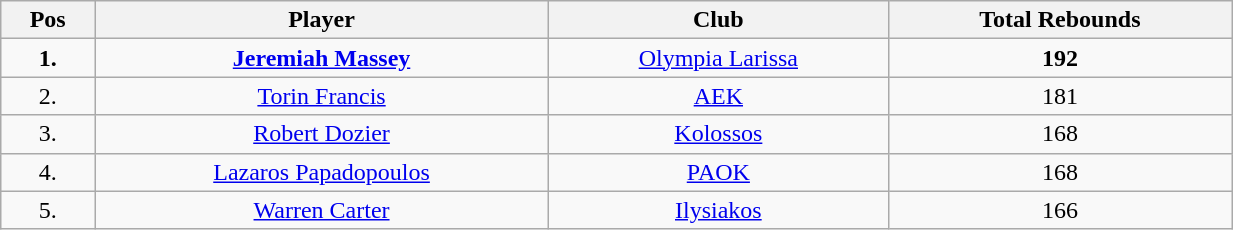<table class="wikitable" style="text-align: center;" width="65%">
<tr>
<th>Pos</th>
<th>Player</th>
<th>Club</th>
<th>Total Rebounds</th>
</tr>
<tr>
<td align="center"><strong>1.</strong></td>
<td> <strong><a href='#'>Jeremiah Massey</a></strong></td>
<td><a href='#'>Olympia Larissa</a></td>
<td align="center"><strong>192</strong></td>
</tr>
<tr>
<td align="center">2.</td>
<td> <a href='#'>Torin Francis</a></td>
<td><a href='#'>AEK</a></td>
<td align="center">181</td>
</tr>
<tr>
<td align="center">3.</td>
<td> <a href='#'>Robert Dozier</a></td>
<td><a href='#'>Kolossos</a></td>
<td align="center">168</td>
</tr>
<tr>
<td align="center">4.</td>
<td> <a href='#'>Lazaros Papadopoulos</a></td>
<td><a href='#'>PAOK</a></td>
<td align="center">168</td>
</tr>
<tr>
<td align="center">5.</td>
<td> <a href='#'>Warren Carter</a></td>
<td><a href='#'>Ilysiakos</a></td>
<td align="center">166</td>
</tr>
</table>
